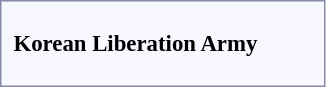<table style="border:1px solid #8888aa; background-color:#f7f8ff; padding:5px; font-size:95%; margin: 0px 12px 12px 0px;">
<tr style="text-align:center;">
<td rowspan=2><strong> Korean Liberation Army</strong></td>
<td colspan=6></td>
<td colspan=2></td>
<td colspan=2></td>
<td colspan=6></td>
<td colspan=6 rowspan=2></td>
<td colspan=4></td>
<td colspan=2></td>
<td colspan=6></td>
<td colspan=2 rowspan=2></td>
</tr>
<tr style="text-align:center;">
<td colspan=6><br><br></td>
<td colspan=2><br><br></td>
<td colspan=2><br><br></td>
<td colspan=6><br><br></td>
<td colspan=4><br><br></td>
<td colspan=2><br><br></td>
<td colspan=6><br><br></td>
</tr>
</table>
